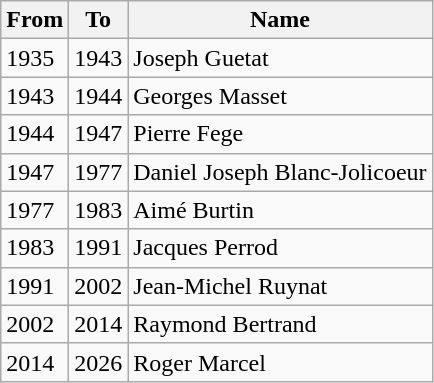<table class="wikitable">
<tr>
<th>From</th>
<th>To</th>
<th>Name</th>
</tr>
<tr>
<td>1935</td>
<td>1943</td>
<td>Joseph Guetat</td>
</tr>
<tr>
<td>1943</td>
<td>1944</td>
<td>Georges Masset</td>
</tr>
<tr>
<td>1944</td>
<td>1947</td>
<td>Pierre Fege</td>
</tr>
<tr>
<td>1947</td>
<td>1977</td>
<td>Daniel Joseph Blanc-Jolicoeur</td>
</tr>
<tr>
<td>1977</td>
<td>1983</td>
<td>Aimé Burtin</td>
</tr>
<tr>
<td>1983</td>
<td>1991</td>
<td>Jacques Perrod</td>
</tr>
<tr>
<td>1991</td>
<td>2002</td>
<td>Jean-Michel Ruynat</td>
</tr>
<tr>
<td>2002</td>
<td>2014</td>
<td>Raymond Bertrand</td>
</tr>
<tr>
<td>2014</td>
<td>2026</td>
<td>Roger Marcel</td>
</tr>
</table>
